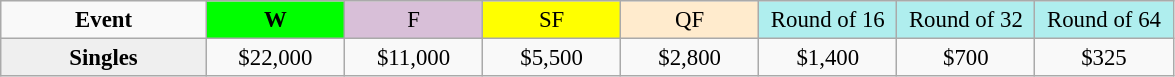<table class=wikitable style=font-size:95%;text-align:center>
<tr>
<td style="width:130px"><strong>Event</strong></td>
<td style="width:85px; background:lime"><strong>W</strong></td>
<td style="width:85px; background:thistle">F</td>
<td style="width:85px; background:#ffff00">SF</td>
<td style="width:85px; background:#ffebcd">QF</td>
<td style="width:85px; background:#afeeee">Round of 16</td>
<td style="width:85px; background:#afeeee">Round of 32</td>
<td style="width:85px; background:#afeeee">Round of 64</td>
</tr>
<tr>
<th style=background:#efefef>Singles</th>
<td>$22,000</td>
<td>$11,000</td>
<td>$5,500</td>
<td>$2,800</td>
<td>$1,400</td>
<td>$700</td>
<td>$325</td>
</tr>
</table>
